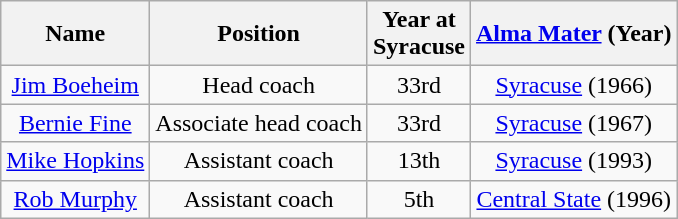<table class="wikitable">
<tr>
<th>Name</th>
<th>Position</th>
<th>Year at <br> Syracuse</th>
<th><a href='#'>Alma Mater</a> (Year)</th>
</tr>
<tr align="center">
<td><a href='#'>Jim Boeheim</a></td>
<td>Head coach</td>
<td>33rd</td>
<td><a href='#'>Syracuse</a> (1966)</td>
</tr>
<tr align="center">
<td><a href='#'>Bernie Fine</a></td>
<td>Associate head coach</td>
<td>33rd</td>
<td><a href='#'>Syracuse</a> (1967)</td>
</tr>
<tr align="center">
<td><a href='#'>Mike Hopkins</a></td>
<td>Assistant coach</td>
<td>13th</td>
<td><a href='#'>Syracuse</a> (1993)</td>
</tr>
<tr align="center">
<td><a href='#'>Rob Murphy</a></td>
<td>Assistant coach</td>
<td>5th</td>
<td><a href='#'>Central State</a> (1996)</td>
</tr>
</table>
